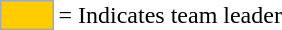<table>
<tr>
<td style="background-color:#FFCC00; border:1px solid #aaaaaa; width:2em;"></td>
<td>= Indicates team leader</td>
</tr>
</table>
